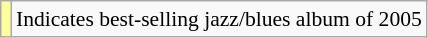<table class="wikitable" style="font-size:90%;">
<tr>
<td style="background-color:#FFFF99"></td>
<td>Indicates best-selling jazz/blues album of 2005</td>
</tr>
</table>
